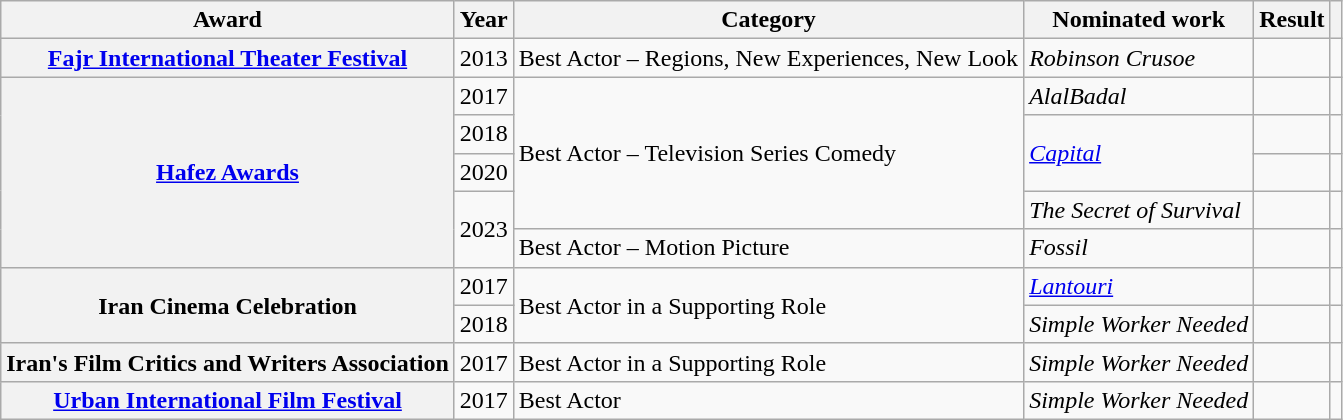<table class="wikitable sortable plainrowheaders">
<tr>
<th scope="col">Award</th>
<th scope="col">Year</th>
<th scope="col">Category</th>
<th scope="col">Nominated work</th>
<th scope="col">Result</th>
<th scope="col" class="unsortable"></th>
</tr>
<tr>
<th scope="row"><a href='#'>Fajr International Theater Festival</a></th>
<td>2013</td>
<td>Best Actor – Regions, New Experiences, New Look</td>
<td><em>Robinson Crusoe</em></td>
<td></td>
<td></td>
</tr>
<tr>
<th scope="row" rowspan="5"><a href='#'>Hafez Awards</a></th>
<td>2017</td>
<td rowspan="4">Best Actor – Television Series Comedy</td>
<td><em>AlalBadal</em></td>
<td></td>
<td></td>
</tr>
<tr>
<td>2018</td>
<td rowspan="2"><em><a href='#'>Capital</a></em></td>
<td></td>
<td></td>
</tr>
<tr>
<td>2020</td>
<td></td>
<td></td>
</tr>
<tr>
<td rowspan="2">2023</td>
<td><em>The Secret of Survival</em></td>
<td></td>
<td></td>
</tr>
<tr>
<td>Best Actor – Motion Picture</td>
<td><em>Fossil</em></td>
<td></td>
<td></td>
</tr>
<tr>
<th rowspan="2" scope="row">Iran Cinema Celebration</th>
<td>2017</td>
<td rowspan="2">Best Actor in a Supporting Role</td>
<td><em><a href='#'>Lantouri</a></em></td>
<td></td>
<td></td>
</tr>
<tr>
<td>2018</td>
<td><em>Simple Worker Needed</em></td>
<td></td>
<td></td>
</tr>
<tr>
<th scope="row">Iran's Film Critics and Writers Association</th>
<td>2017</td>
<td>Best Actor in a Supporting Role</td>
<td><em>Simple Worker Needed</em></td>
<td></td>
<td></td>
</tr>
<tr>
<th scope="row"><a href='#'>Urban International Film Festival</a></th>
<td>2017</td>
<td>Best Actor</td>
<td><em>Simple Worker Needed</em></td>
<td></td>
<td></td>
</tr>
</table>
